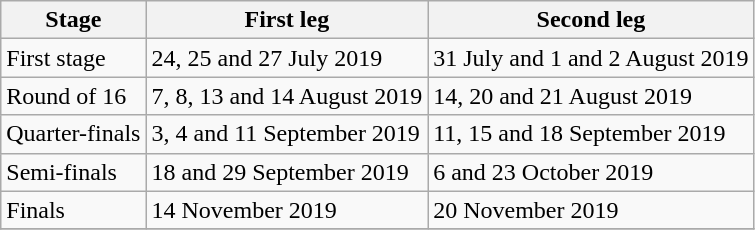<table class="wikitable">
<tr>
<th>Stage</th>
<th>First leg</th>
<th>Second leg</th>
</tr>
<tr>
<td>First stage</td>
<td>24, 25 and 27 July 2019</td>
<td>31 July and 1 and 2 August 2019</td>
</tr>
<tr>
<td>Round of 16</td>
<td>7, 8, 13 and 14 August 2019</td>
<td>14, 20 and 21 August 2019</td>
</tr>
<tr>
<td>Quarter-finals</td>
<td>3, 4 and 11 September 2019</td>
<td>11, 15 and 18 September 2019</td>
</tr>
<tr>
<td>Semi-finals</td>
<td>18 and 29 September 2019</td>
<td>6 and 23 October 2019</td>
</tr>
<tr>
<td>Finals</td>
<td>14 November 2019</td>
<td>20 November 2019</td>
</tr>
<tr>
</tr>
</table>
